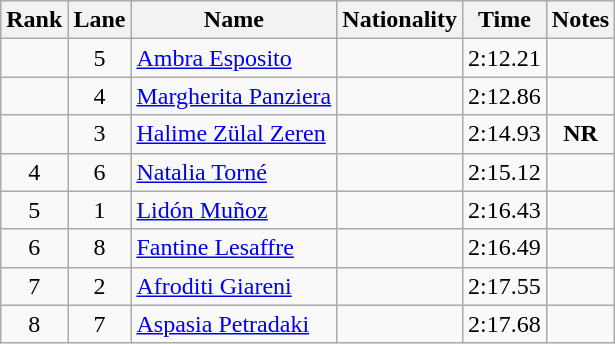<table class="wikitable sortable" style="text-align:center">
<tr>
<th>Rank</th>
<th>Lane</th>
<th>Name</th>
<th>Nationality</th>
<th>Time</th>
<th>Notes</th>
</tr>
<tr>
<td></td>
<td>5</td>
<td align="left"><a href='#'>Ambra Esposito</a></td>
<td align="left"></td>
<td>2:12.21</td>
<td></td>
</tr>
<tr>
<td></td>
<td>4</td>
<td align="left"><a href='#'>Margherita Panziera</a></td>
<td align="left"></td>
<td>2:12.86</td>
<td></td>
</tr>
<tr>
<td></td>
<td>3</td>
<td align="left"><a href='#'>Halime Zülal Zeren</a></td>
<td align="left"></td>
<td>2:14.93</td>
<td><strong>NR</strong></td>
</tr>
<tr>
<td>4</td>
<td>6</td>
<td align="left"><a href='#'>Natalia Torné</a></td>
<td align="left"></td>
<td>2:15.12</td>
<td></td>
</tr>
<tr>
<td>5</td>
<td>1</td>
<td align="left"><a href='#'>Lidón Muñoz</a></td>
<td align="left"></td>
<td>2:16.43</td>
<td></td>
</tr>
<tr>
<td>6</td>
<td>8</td>
<td align="left"><a href='#'>Fantine Lesaffre</a></td>
<td align="left"></td>
<td>2:16.49</td>
<td></td>
</tr>
<tr>
<td>7</td>
<td>2</td>
<td align="left"><a href='#'>Afroditi Giareni</a></td>
<td align="left"></td>
<td>2:17.55</td>
<td></td>
</tr>
<tr>
<td>8</td>
<td>7</td>
<td align="left"><a href='#'>Aspasia Petradaki</a></td>
<td align="left"></td>
<td>2:17.68</td>
<td></td>
</tr>
</table>
